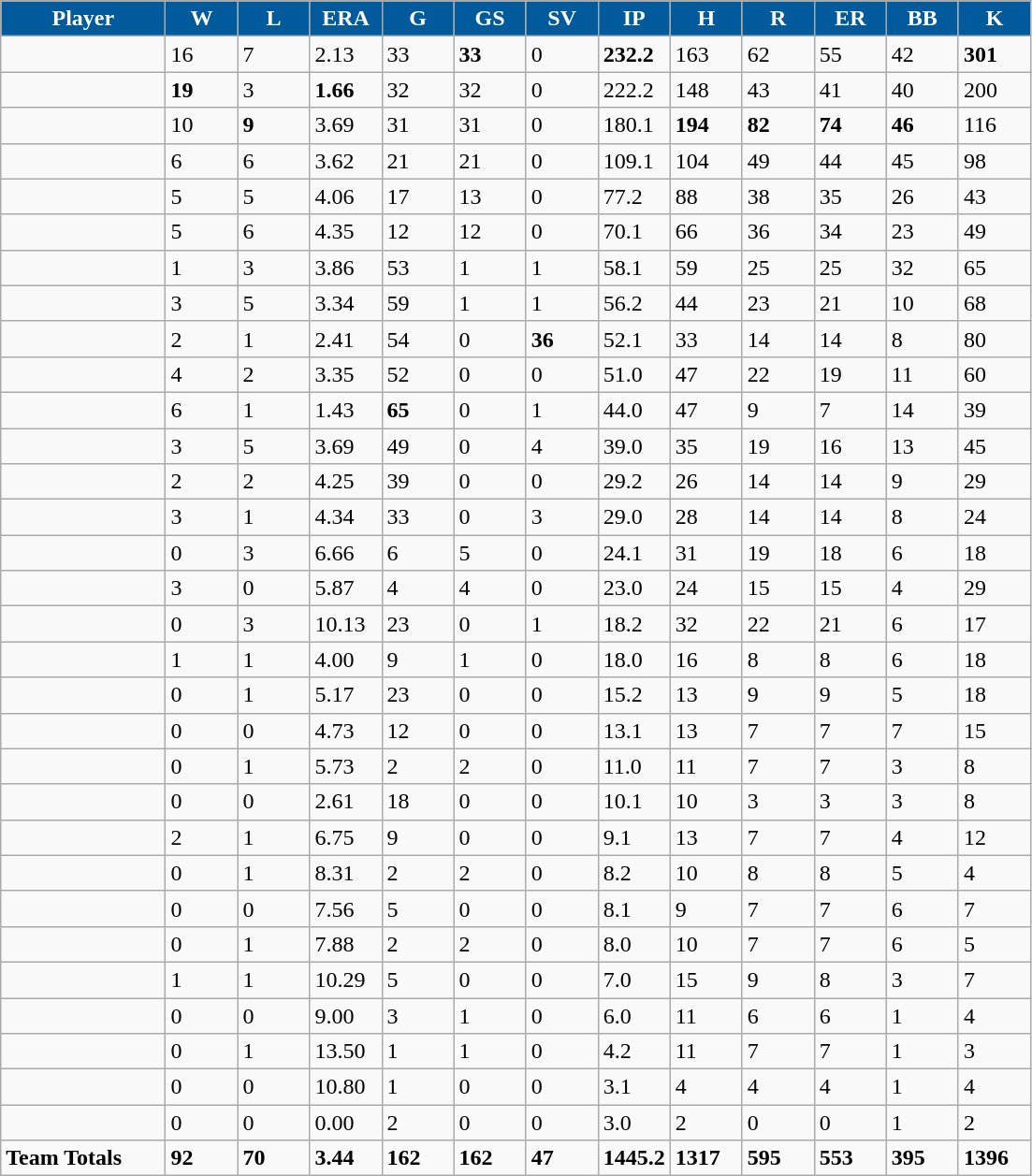<table class="wikitable sortable">
<tr>
<th style="background:#005A9C; color:#FFF; width:16%;">Player</th>
<th style="background:#005A9C; color:#FFF; width:7%;">W</th>
<th style="background:#005A9C; color:#FFF; width:7%;">L</th>
<th style="background:#005A9C; color:#FFF; width:7%;">ERA</th>
<th style="background:#005A9C; color:#FFF; width:7%;">G</th>
<th style="background:#005A9C; color:#FFF; width:7%;">GS</th>
<th style="background:#005A9C; color:#FFF; width:7%;">SV</th>
<th style="background:#005A9C; color:#FFF; width:7%;">IP</th>
<th style="background:#005A9C; color:#FFF; width:7%;">H</th>
<th style="background:#005A9C; color:#FFF; width:7%;">R</th>
<th style="background:#005A9C; color:#FFF; width:7%;">ER</th>
<th style="background:#005A9C; color:#FFF; width:7%;">BB</th>
<th style="background:#005A9C; color:#FFF; width:7%;">K</th>
</tr>
<tr>
<td></td>
<td>16</td>
<td>7</td>
<td>2.13</td>
<td>33</td>
<td><strong>33</strong></td>
<td>0</td>
<td><strong>232.2</strong></td>
<td>163</td>
<td>62</td>
<td>55</td>
<td>42</td>
<td><strong>301</strong></td>
</tr>
<tr>
<td></td>
<td><strong>19</strong></td>
<td>3</td>
<td><strong>1.66</strong></td>
<td>32</td>
<td>32</td>
<td>0</td>
<td>222.2</td>
<td>148</td>
<td>43</td>
<td>41</td>
<td>40</td>
<td>200</td>
</tr>
<tr>
<td></td>
<td>10</td>
<td><strong>9</strong></td>
<td>3.69</td>
<td>31</td>
<td>31</td>
<td>0</td>
<td>180.1</td>
<td><strong>194</strong></td>
<td><strong>82</strong></td>
<td><strong>74</strong></td>
<td><strong>46</strong></td>
<td>116</td>
</tr>
<tr>
<td></td>
<td>6</td>
<td>6</td>
<td>3.62</td>
<td>21</td>
<td>21</td>
<td>0</td>
<td>109.1</td>
<td>104</td>
<td>49</td>
<td>44</td>
<td>45</td>
<td>98</td>
</tr>
<tr>
<td></td>
<td>5</td>
<td>5</td>
<td>4.06</td>
<td>17</td>
<td>13</td>
<td>0</td>
<td>77.2</td>
<td>88</td>
<td>38</td>
<td>35</td>
<td>26</td>
<td>43</td>
</tr>
<tr>
<td></td>
<td>5</td>
<td>6</td>
<td>4.35</td>
<td>12</td>
<td>12</td>
<td>0</td>
<td>70.1</td>
<td>66</td>
<td>36</td>
<td>34</td>
<td>23</td>
<td>49</td>
</tr>
<tr>
<td></td>
<td>1</td>
<td>3</td>
<td>3.86</td>
<td>53</td>
<td>1</td>
<td>1</td>
<td>58.1</td>
<td>59</td>
<td>25</td>
<td>25</td>
<td>32</td>
<td>65</td>
</tr>
<tr>
<td></td>
<td>3</td>
<td>5</td>
<td>3.34</td>
<td>59</td>
<td>1</td>
<td>1</td>
<td>56.2</td>
<td>44</td>
<td>23</td>
<td>21</td>
<td>10</td>
<td>68</td>
</tr>
<tr>
<td></td>
<td>2</td>
<td>1</td>
<td>2.41</td>
<td>54</td>
<td>0</td>
<td><strong>36</strong></td>
<td>52.1</td>
<td>33</td>
<td>14</td>
<td>14</td>
<td>8</td>
<td>80</td>
</tr>
<tr>
<td></td>
<td>4</td>
<td>2</td>
<td>3.35</td>
<td>52</td>
<td>0</td>
<td>0</td>
<td>51.0</td>
<td>47</td>
<td>22</td>
<td>19</td>
<td>11</td>
<td>60</td>
</tr>
<tr>
<td></td>
<td>6</td>
<td>1</td>
<td>1.43</td>
<td><strong>65</strong></td>
<td>0</td>
<td>1</td>
<td>44.0</td>
<td>47</td>
<td>9</td>
<td>7</td>
<td>14</td>
<td>39</td>
</tr>
<tr>
<td></td>
<td>3</td>
<td>5</td>
<td>3.69</td>
<td>49</td>
<td>0</td>
<td>4</td>
<td>39.0</td>
<td>35</td>
<td>19</td>
<td>16</td>
<td>13</td>
<td>45</td>
</tr>
<tr>
<td></td>
<td>2</td>
<td>2</td>
<td>4.25</td>
<td>39</td>
<td>0</td>
<td>0</td>
<td>29.2</td>
<td>26</td>
<td>14</td>
<td>14</td>
<td>9</td>
<td>29</td>
</tr>
<tr>
<td></td>
<td>3</td>
<td>1</td>
<td>4.34</td>
<td>33</td>
<td>0</td>
<td>3</td>
<td>29.0</td>
<td>28</td>
<td>14</td>
<td>14</td>
<td>8</td>
<td>24</td>
</tr>
<tr>
<td></td>
<td>0</td>
<td>3</td>
<td>6.66</td>
<td>6</td>
<td>5</td>
<td>0</td>
<td>24.1</td>
<td>31</td>
<td>19</td>
<td>18</td>
<td>6</td>
<td>18</td>
</tr>
<tr>
<td></td>
<td>3</td>
<td>0</td>
<td>5.87</td>
<td>4</td>
<td>4</td>
<td>0</td>
<td>23.0</td>
<td>24</td>
<td>15</td>
<td>15</td>
<td>4</td>
<td>29</td>
</tr>
<tr>
<td></td>
<td>0</td>
<td>3</td>
<td>10.13</td>
<td>23</td>
<td>0</td>
<td>1</td>
<td>18.2</td>
<td>32</td>
<td>22</td>
<td>21</td>
<td>6</td>
<td>17</td>
</tr>
<tr>
<td></td>
<td>1</td>
<td>1</td>
<td>4.00</td>
<td>9</td>
<td>1</td>
<td>0</td>
<td>18.0</td>
<td>16</td>
<td>8</td>
<td>8</td>
<td>6</td>
<td>18</td>
</tr>
<tr>
<td></td>
<td>0</td>
<td>1</td>
<td>5.17</td>
<td>23</td>
<td>0</td>
<td>0</td>
<td>15.2</td>
<td>13</td>
<td>9</td>
<td>9</td>
<td>5</td>
<td>18</td>
</tr>
<tr>
<td></td>
<td>0</td>
<td>0</td>
<td>4.73</td>
<td>12</td>
<td>0</td>
<td>0</td>
<td>13.1</td>
<td>13</td>
<td>7</td>
<td>7</td>
<td>7</td>
<td>15</td>
</tr>
<tr>
<td></td>
<td>0</td>
<td>1</td>
<td>5.73</td>
<td>2</td>
<td>2</td>
<td>0</td>
<td>11.0</td>
<td>11</td>
<td>7</td>
<td>7</td>
<td>3</td>
<td>8</td>
</tr>
<tr>
<td></td>
<td>0</td>
<td>0</td>
<td>2.61</td>
<td>18</td>
<td>0</td>
<td>0</td>
<td>10.1</td>
<td>10</td>
<td>3</td>
<td>3</td>
<td>3</td>
<td>8</td>
</tr>
<tr>
<td></td>
<td>2</td>
<td>1</td>
<td>6.75</td>
<td>9</td>
<td>0</td>
<td>0</td>
<td>9.1</td>
<td>13</td>
<td>7</td>
<td>7</td>
<td>4</td>
<td>12</td>
</tr>
<tr>
<td></td>
<td>0</td>
<td>1</td>
<td>8.31</td>
<td>2</td>
<td>2</td>
<td>0</td>
<td>8.2</td>
<td>10</td>
<td>8</td>
<td>8</td>
<td>5</td>
<td>4</td>
</tr>
<tr>
<td></td>
<td>0</td>
<td>0</td>
<td>7.56</td>
<td>5</td>
<td>0</td>
<td>0</td>
<td>8.1</td>
<td>9</td>
<td>7</td>
<td>7</td>
<td>6</td>
<td>7</td>
</tr>
<tr>
<td></td>
<td>0</td>
<td>1</td>
<td>7.88</td>
<td>2</td>
<td>2</td>
<td>0</td>
<td>8.0</td>
<td>10</td>
<td>7</td>
<td>7</td>
<td>6</td>
<td>5</td>
</tr>
<tr>
<td></td>
<td>1</td>
<td>1</td>
<td>10.29</td>
<td>5</td>
<td>0</td>
<td>0</td>
<td>7.0</td>
<td>15</td>
<td>9</td>
<td>8</td>
<td>3</td>
<td>7</td>
</tr>
<tr>
<td></td>
<td>0</td>
<td>0</td>
<td>9.00</td>
<td>3</td>
<td>1</td>
<td>0</td>
<td>6.0</td>
<td>11</td>
<td>6</td>
<td>6</td>
<td>1</td>
<td>4</td>
</tr>
<tr>
<td></td>
<td>0</td>
<td>1</td>
<td>13.50</td>
<td>1</td>
<td>1</td>
<td>0</td>
<td>4.2</td>
<td>11</td>
<td>7</td>
<td>7</td>
<td>1</td>
<td>3</td>
</tr>
<tr>
<td></td>
<td>0</td>
<td>0</td>
<td>10.80</td>
<td>1</td>
<td>0</td>
<td>0</td>
<td>3.1</td>
<td>4</td>
<td>4</td>
<td>4</td>
<td>1</td>
<td>4</td>
</tr>
<tr>
<td></td>
<td>0</td>
<td>0</td>
<td>0.00</td>
<td>2</td>
<td>0</td>
<td>0</td>
<td>3.0</td>
<td>2</td>
<td>0</td>
<td>0</td>
<td>1</td>
<td>2</td>
</tr>
<tr>
<td><strong>Team Totals</strong></td>
<td><strong>92</strong></td>
<td><strong>70</strong></td>
<td><strong>3.44</strong></td>
<td><strong>162</strong></td>
<td><strong>162</strong></td>
<td><strong>47</strong></td>
<td><strong>1445.2</strong></td>
<td><strong>1317</strong></td>
<td><strong>595</strong></td>
<td><strong>553</strong></td>
<td><strong>395</strong></td>
<td><strong>1396</strong></td>
</tr>
</table>
